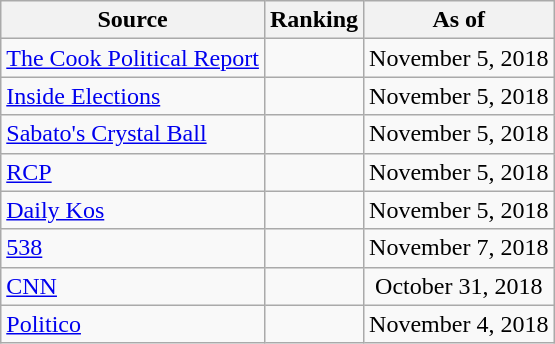<table class="wikitable" style="text-align:center">
<tr>
<th>Source</th>
<th>Ranking</th>
<th>As of</th>
</tr>
<tr>
<td align=left><a href='#'>The Cook Political Report</a></td>
<td></td>
<td>November 5, 2018</td>
</tr>
<tr>
<td align=left><a href='#'>Inside Elections</a></td>
<td></td>
<td>November 5, 2018</td>
</tr>
<tr>
<td align=left><a href='#'>Sabato's Crystal Ball</a></td>
<td></td>
<td>November 5, 2018</td>
</tr>
<tr>
<td align="left"><a href='#'>RCP</a></td>
<td></td>
<td>November 5, 2018</td>
</tr>
<tr>
<td align="left"><a href='#'>Daily Kos</a></td>
<td></td>
<td>November 5, 2018</td>
</tr>
<tr>
<td align="left"><a href='#'>538</a></td>
<td></td>
<td>November 7, 2018</td>
</tr>
<tr>
<td align="left"><a href='#'>CNN</a></td>
<td></td>
<td>October 31, 2018</td>
</tr>
<tr>
<td align="left"><a href='#'>Politico</a></td>
<td></td>
<td>November 4, 2018</td>
</tr>
</table>
